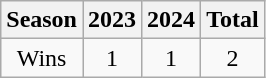<table class="wikitable">
<tr>
<th>Season</th>
<th>2023</th>
<th>2024</th>
<th><strong>Total</strong></th>
</tr>
<tr align="center">
<td>Wins</td>
<td>1</td>
<td>1</td>
<td>2</td>
</tr>
</table>
